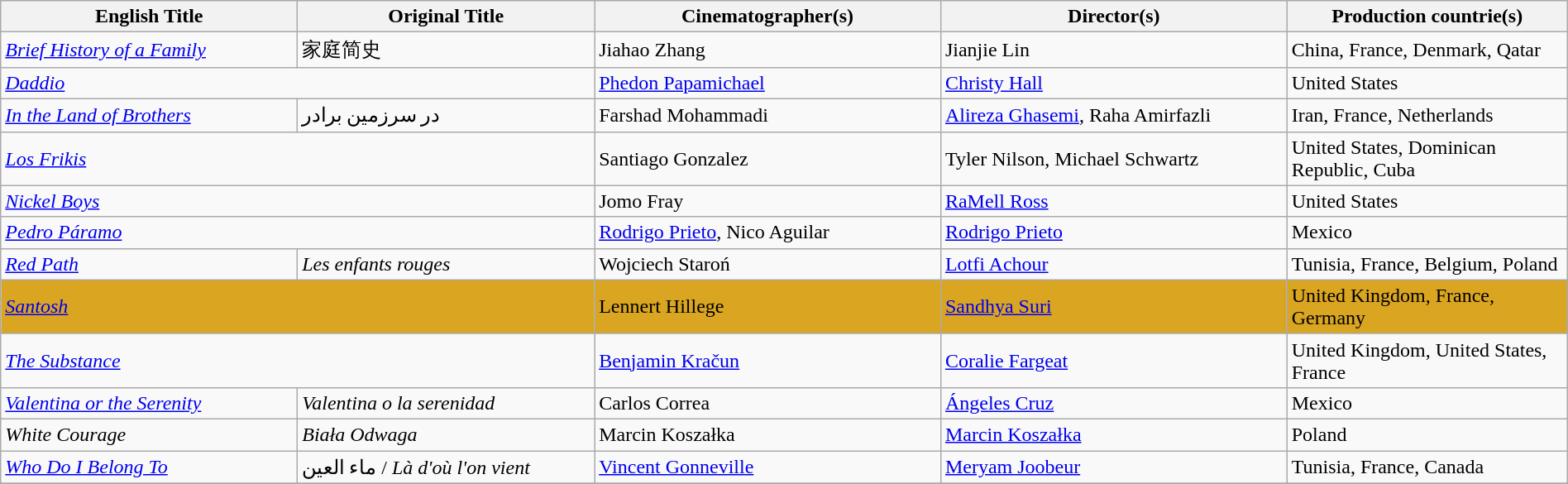<table class="wikitable" style="width:100%; margin-bottom:4px">
<tr>
<th scope="col" width="18%">English Title</th>
<th scope="col" width="18%">Original Title</th>
<th scope="col" width="21%">Cinematographer(s)</th>
<th scope="col" width="21%">Director(s)</th>
<th scope="col" width="17%">Production countrie(s)</th>
</tr>
<tr>
<td><em><a href='#'>Brief History of a Family</a></em></td>
<td>家庭简史</td>
<td>Jiahao Zhang</td>
<td>Jianjie Lin</td>
<td>China, France, Denmark, Qatar</td>
</tr>
<tr>
<td colspan="2"><em><a href='#'>Daddio</a></em></td>
<td><a href='#'>Phedon Papamichael</a></td>
<td><a href='#'>Christy Hall</a></td>
<td>United States</td>
</tr>
<tr>
<td><em><a href='#'>In the Land of Brothers</a></em></td>
<td>در سرزمین برادر</td>
<td>Farshad Mohammadi</td>
<td><a href='#'>Alireza Ghasemi</a>, Raha Amirfazli</td>
<td>Iran, France, Netherlands</td>
</tr>
<tr>
<td colspan="2"><em><a href='#'>Los Frikis</a></em></td>
<td>Santiago Gonzalez</td>
<td>Tyler Nilson, Michael Schwartz</td>
<td>United States, Dominican Republic, Cuba</td>
</tr>
<tr>
<td colspan="2"><em><a href='#'>Nickel Boys</a></em></td>
<td>Jomo Fray</td>
<td><a href='#'>RaMell Ross</a></td>
<td>United States</td>
</tr>
<tr>
<td colspan="2"><em><a href='#'>Pedro Páramo</a></em></td>
<td><a href='#'>Rodrigo Prieto</a>, Nico Aguilar</td>
<td><a href='#'>Rodrigo Prieto</a></td>
<td>Mexico</td>
</tr>
<tr>
<td><em><a href='#'>Red Path</a></em></td>
<td><em>Les enfants rouges</em></td>
<td>Wojciech Staroń</td>
<td><a href='#'>Lotfi Achour</a></td>
<td>Tunisia, France, Belgium, Poland</td>
</tr>
<tr style="background:#daa520">
<td colspan="2"><em><a href='#'>Santosh</a></em></td>
<td>Lennert Hillege</td>
<td><a href='#'>Sandhya Suri</a></td>
<td>United Kingdom, France, Germany</td>
</tr>
<tr>
<td colspan="2"><em><a href='#'>The Substance</a></em></td>
<td><a href='#'>Benjamin Kračun</a></td>
<td><a href='#'>Coralie Fargeat</a></td>
<td>United Kingdom, United States, France</td>
</tr>
<tr>
<td><em><a href='#'>Valentina or the Serenity</a></em></td>
<td><em>Valentina o la serenidad</em></td>
<td>Carlos Correa</td>
<td><a href='#'>Ángeles Cruz</a></td>
<td>Mexico</td>
</tr>
<tr>
<td><em>White Courage</em></td>
<td><em>Biała Odwaga</em></td>
<td>Marcin Koszałka</td>
<td><a href='#'>Marcin Koszałka</a></td>
<td>Poland</td>
</tr>
<tr>
<td><em><a href='#'>Who Do I Belong To</a></em></td>
<td>ماء العين / <em>Là d'où l'on vient</em></td>
<td><a href='#'>Vincent Gonneville</a></td>
<td><a href='#'>Meryam Joobeur</a></td>
<td>Tunisia, France, Canada</td>
</tr>
<tr>
</tr>
</table>
